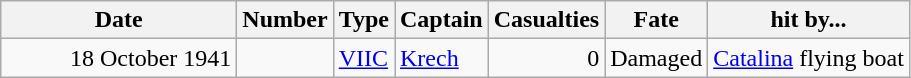<table class="wikitable">
<tr>
<th scope="col" width="150px">Date</th>
<th>Number</th>
<th>Type</th>
<th>Captain</th>
<th>Casualties</th>
<th>Fate</th>
<th>hit by...</th>
</tr>
<tr>
<td align="right">18 October 1941</td>
<td></td>
<td><a href='#'>VIIC</a></td>
<td><a href='#'>Krech</a></td>
<td align="right">0</td>
<td>Damaged</td>
<td><a href='#'>Catalina</a> flying boat</td>
</tr>
</table>
